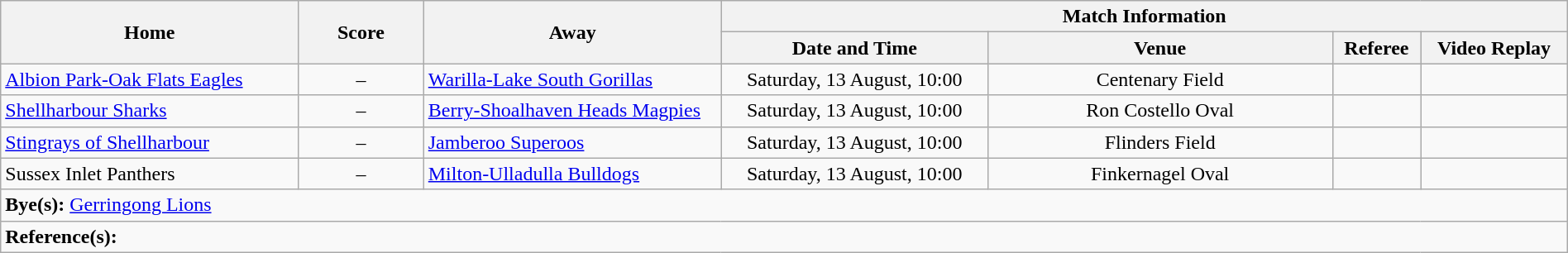<table class="wikitable" width="100% text-align:center;">
<tr>
<th rowspan="2" width="19%">Home</th>
<th rowspan="2" width="8%">Score</th>
<th rowspan="2" width="19%">Away</th>
<th colspan="4">Match Information</th>
</tr>
<tr bgcolor="#CCCCCC">
<th width="17%">Date and Time</th>
<th width="22%">Venue</th>
<th>Referee</th>
<th>Video Replay</th>
</tr>
<tr>
<td> <a href='#'>Albion Park-Oak Flats Eagles</a></td>
<td style="text-align:center;">–</td>
<td> <a href='#'>Warilla-Lake South Gorillas</a></td>
<td style="text-align:center;">Saturday, 13 August, 10:00</td>
<td style="text-align:center;">Centenary Field</td>
<td style="text-align:center;"></td>
<td style="text-align:center;"></td>
</tr>
<tr>
<td> <a href='#'>Shellharbour Sharks</a></td>
<td style="text-align:center;">–</td>
<td> <a href='#'>Berry-Shoalhaven Heads Magpies</a></td>
<td style="text-align:center;">Saturday, 13 August, 10:00</td>
<td style="text-align:center;">Ron Costello Oval</td>
<td style="text-align:center;"></td>
<td style="text-align:center;"></td>
</tr>
<tr>
<td> <a href='#'>Stingrays of Shellharbour</a></td>
<td style="text-align:center;">–</td>
<td> <a href='#'>Jamberoo Superoos</a></td>
<td style="text-align:center;">Saturday, 13 August, 10:00</td>
<td style="text-align:center;">Flinders Field</td>
<td style="text-align:center;"></td>
<td style="text-align:center;"></td>
</tr>
<tr>
<td> Sussex Inlet Panthers</td>
<td style="text-align:center;">–</td>
<td> <a href='#'>Milton-Ulladulla Bulldogs</a></td>
<td style="text-align:center;">Saturday, 13 August, 10:00</td>
<td style="text-align:center;">Finkernagel Oval</td>
<td style="text-align:center;"></td>
<td style="text-align:center;"></td>
</tr>
<tr>
<td colspan="7"><strong>Bye(s):</strong>  <a href='#'>Gerringong Lions</a></td>
</tr>
<tr>
<td colspan="7"><strong>Reference(s):</strong></td>
</tr>
</table>
